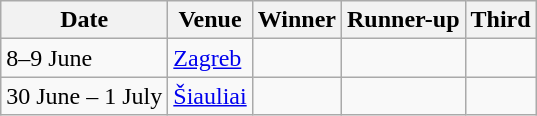<table class="wikitable">
<tr>
<th>Date</th>
<th>Venue</th>
<th>Winner</th>
<th>Runner-up</th>
<th>Third</th>
</tr>
<tr>
<td>8–9 June</td>
<td> <a href='#'>Zagreb</a></td>
<td></td>
<td></td>
<td></td>
</tr>
<tr>
<td>30 June – 1 July</td>
<td> <a href='#'>Šiauliai</a></td>
<td></td>
<td></td>
<td></td>
</tr>
</table>
